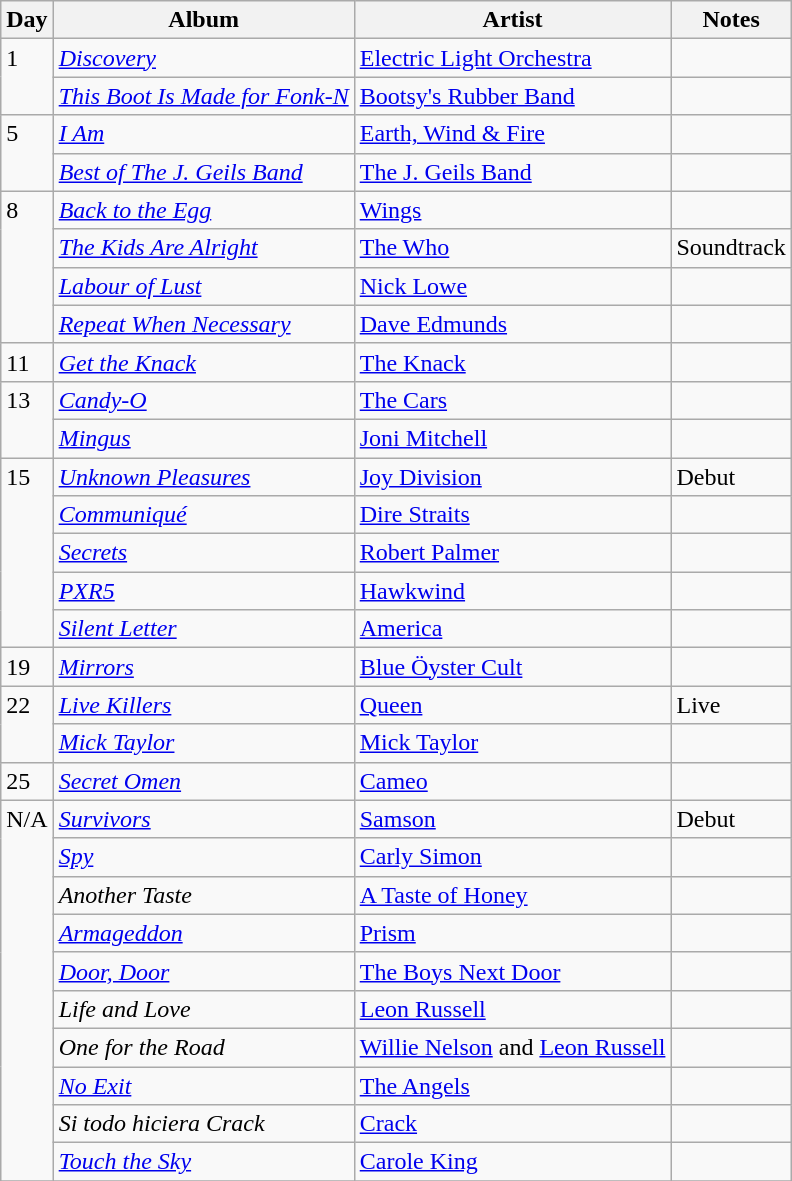<table class="wikitable">
<tr>
<th>Day</th>
<th>Album</th>
<th>Artist</th>
<th>Notes</th>
</tr>
<tr>
<td rowspan="2" valign="top">1</td>
<td><em><a href='#'>Discovery</a></em></td>
<td><a href='#'>Electric Light Orchestra</a></td>
<td></td>
</tr>
<tr>
<td><em><a href='#'>This Boot Is Made for Fonk-N</a></em></td>
<td><a href='#'>Bootsy's Rubber Band</a></td>
<td></td>
</tr>
<tr>
<td rowspan="2" valign="top">5</td>
<td><em><a href='#'>I Am</a></em></td>
<td><a href='#'>Earth, Wind & Fire</a></td>
<td></td>
</tr>
<tr>
<td><em><a href='#'>Best of The J. Geils Band</a></em></td>
<td><a href='#'>The J. Geils Band</a></td>
<td></td>
</tr>
<tr>
<td rowspan="4" valign="top">8</td>
<td><em><a href='#'>Back to the Egg</a></em></td>
<td><a href='#'>Wings</a></td>
<td></td>
</tr>
<tr>
<td><em><a href='#'>The Kids Are Alright</a></em></td>
<td><a href='#'>The Who</a></td>
<td>Soundtrack</td>
</tr>
<tr>
<td><em><a href='#'>Labour of Lust</a></em></td>
<td><a href='#'>Nick Lowe</a></td>
<td></td>
</tr>
<tr>
<td><em><a href='#'>Repeat When Necessary</a></em></td>
<td><a href='#'>Dave Edmunds</a></td>
<td></td>
</tr>
<tr>
<td valign="top">11</td>
<td><em><a href='#'>Get the Knack</a></em></td>
<td><a href='#'>The Knack</a></td>
<td></td>
</tr>
<tr>
<td rowspan="2" valign="top">13</td>
<td><em><a href='#'>Candy-O</a></em></td>
<td><a href='#'>The Cars</a></td>
<td></td>
</tr>
<tr>
<td><em><a href='#'>Mingus</a></em></td>
<td><a href='#'>Joni Mitchell</a></td>
<td></td>
</tr>
<tr>
<td rowspan="5" valign="top">15</td>
<td><em><a href='#'>Unknown Pleasures</a></em></td>
<td><a href='#'>Joy Division</a></td>
<td>Debut</td>
</tr>
<tr>
<td><em><a href='#'>Communiqué</a></em></td>
<td><a href='#'>Dire Straits</a></td>
<td></td>
</tr>
<tr>
<td><em><a href='#'>Secrets</a></em></td>
<td><a href='#'>Robert Palmer</a></td>
<td></td>
</tr>
<tr>
<td><em><a href='#'>PXR5</a></em></td>
<td><a href='#'>Hawkwind</a></td>
<td></td>
</tr>
<tr>
<td><em><a href='#'>Silent Letter</a></em></td>
<td><a href='#'>America</a></td>
<td></td>
</tr>
<tr>
<td valign="top">19</td>
<td><em><a href='#'>Mirrors</a></em></td>
<td><a href='#'>Blue Öyster Cult</a></td>
<td></td>
</tr>
<tr>
<td rowspan="2" valign="top">22</td>
<td><em><a href='#'>Live Killers</a></em></td>
<td><a href='#'>Queen</a></td>
<td>Live</td>
</tr>
<tr>
<td><em><a href='#'>Mick Taylor</a></em></td>
<td><a href='#'>Mick Taylor</a></td>
<td></td>
</tr>
<tr>
<td valign="top">25</td>
<td><em><a href='#'>Secret Omen</a></em></td>
<td><a href='#'>Cameo</a></td>
<td></td>
</tr>
<tr>
<td rowspan="10" valign="top">N/A</td>
<td><em><a href='#'>Survivors</a></em></td>
<td><a href='#'>Samson</a></td>
<td>Debut</td>
</tr>
<tr>
<td><em><a href='#'>Spy</a></em></td>
<td><a href='#'>Carly Simon</a></td>
<td></td>
</tr>
<tr>
<td><em>Another Taste</em></td>
<td><a href='#'>A Taste of Honey</a></td>
<td></td>
</tr>
<tr>
<td><em><a href='#'>Armageddon</a></em></td>
<td><a href='#'>Prism</a></td>
<td></td>
</tr>
<tr>
<td><em><a href='#'>Door, Door</a></em></td>
<td><a href='#'>The Boys Next Door</a></td>
<td></td>
</tr>
<tr>
<td><em>Life and Love</em></td>
<td><a href='#'>Leon Russell</a></td>
<td></td>
</tr>
<tr>
<td><em>One for the Road</em></td>
<td><a href='#'>Willie Nelson</a> and <a href='#'>Leon Russell</a></td>
<td></td>
</tr>
<tr>
<td><em><a href='#'>No Exit</a></em></td>
<td><a href='#'>The Angels</a></td>
<td></td>
</tr>
<tr>
<td><em>Si todo hiciera Crack</em></td>
<td><a href='#'>Crack</a></td>
<td></td>
</tr>
<tr>
<td><em><a href='#'>Touch the Sky</a></em></td>
<td><a href='#'>Carole King</a></td>
<td></td>
</tr>
<tr>
</tr>
</table>
